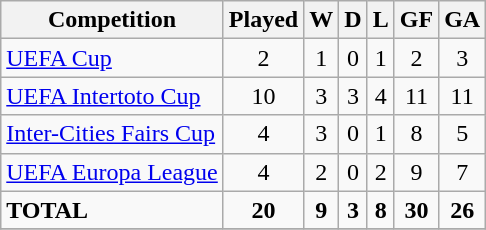<table class="wikitable">
<tr>
<th>Competition</th>
<th>Played</th>
<th>W</th>
<th>D</th>
<th>L</th>
<th>GF</th>
<th>GA</th>
</tr>
<tr>
<td><a href='#'>UEFA Cup</a></td>
<td style="text-align:center;">2</td>
<td style="text-align:center;">1</td>
<td style="text-align:center;">0</td>
<td style="text-align:center;">1</td>
<td style="text-align:center;">2</td>
<td style="text-align:center;">3</td>
</tr>
<tr>
<td><a href='#'>UEFA Intertoto Cup</a></td>
<td style="text-align:center;">10</td>
<td style="text-align:center;">3</td>
<td style="text-align:center;">3</td>
<td style="text-align:center;">4</td>
<td style="text-align:center;">11</td>
<td style="text-align:center;">11</td>
</tr>
<tr>
<td><a href='#'>Inter-Cities Fairs Cup</a></td>
<td style="text-align:center;">4</td>
<td style="text-align:center;">3</td>
<td style="text-align:center;">0</td>
<td style="text-align:center;">1</td>
<td style="text-align:center;">8</td>
<td style="text-align:center;">5</td>
</tr>
<tr>
<td><a href='#'>UEFA Europa League</a></td>
<td style="text-align:center;">4</td>
<td style="text-align:center;">2</td>
<td style="text-align:center;">0</td>
<td style="text-align:center;">2</td>
<td style="text-align:center;">9</td>
<td style="text-align:center;">7</td>
</tr>
<tr>
<td><strong>TOTAL</strong></td>
<td style="text-align:center;"><strong>20</strong></td>
<td style="text-align:center;"><strong>9</strong></td>
<td style="text-align:center;"><strong>3</strong></td>
<td style="text-align:center;"><strong>8</strong></td>
<td style="text-align:center;"><strong>30</strong></td>
<td style="text-align:center;"><strong>26</strong></td>
</tr>
<tr>
</tr>
</table>
